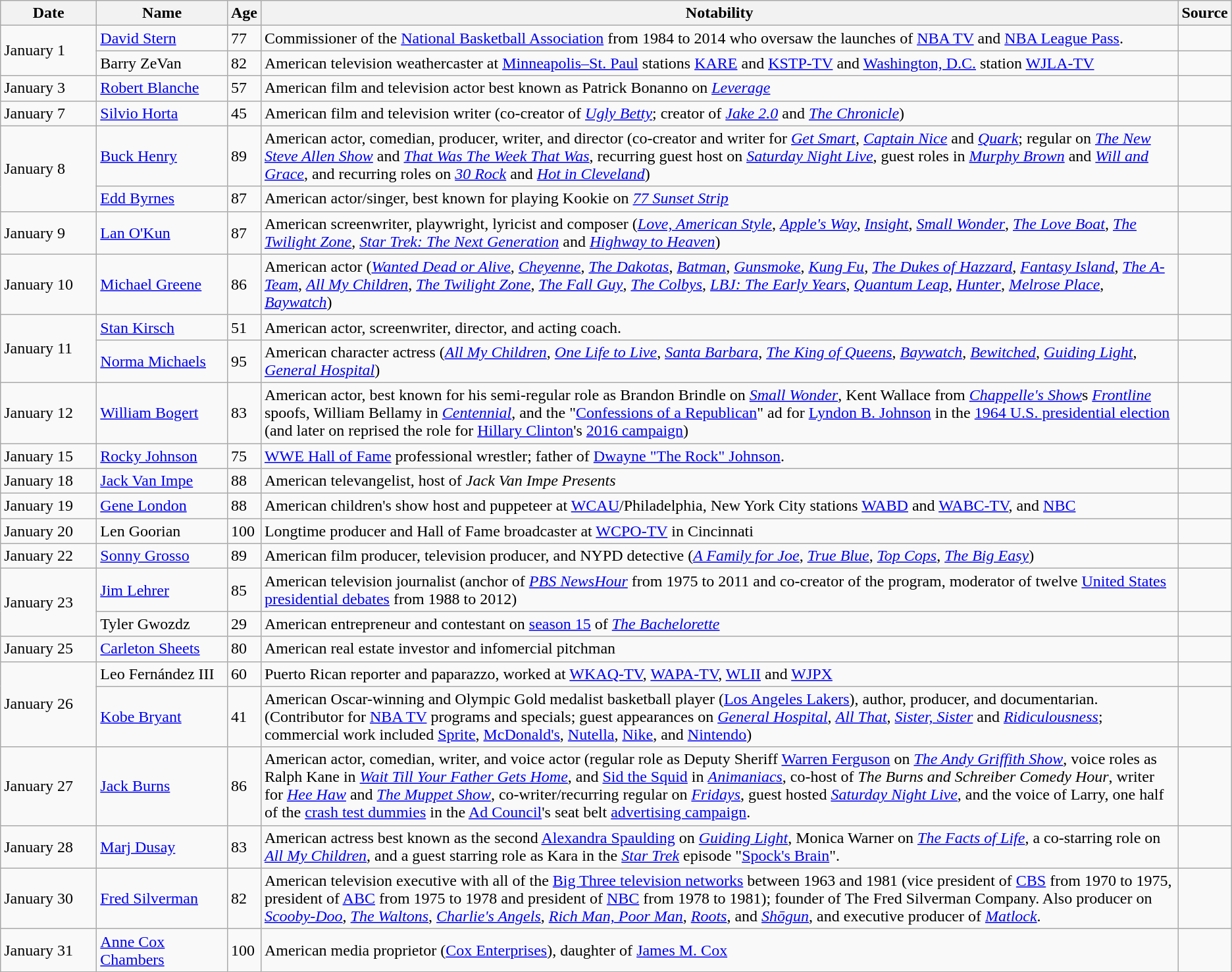<table class="wikitable sortable">
<tr>
<th width=90>Date</th>
<th width=125>Name</th>
<th>Age</th>
<th class="unsortable">Notability</th>
<th class="unsortable">Source</th>
</tr>
<tr>
<td rowspan=2>January 1</td>
<td><a href='#'>David Stern</a></td>
<td>77</td>
<td>Commissioner of the <a href='#'>National Basketball Association</a> from 1984 to 2014 who oversaw the launches of <a href='#'>NBA TV</a> and <a href='#'>NBA League Pass</a>.</td>
<td></td>
</tr>
<tr>
<td>Barry ZeVan</td>
<td>82</td>
<td>American television weathercaster at <a href='#'>Minneapolis–St. Paul</a> stations <a href='#'>KARE</a> and <a href='#'>KSTP-TV</a> and <a href='#'>Washington, D.C.</a> station <a href='#'>WJLA-TV</a></td>
<td></td>
</tr>
<tr>
<td>January 3</td>
<td><a href='#'>Robert Blanche</a></td>
<td>57</td>
<td>American film and television actor best known as Patrick Bonanno on <em><a href='#'>Leverage</a></em></td>
<td></td>
</tr>
<tr>
<td>January 7</td>
<td><a href='#'>Silvio Horta</a></td>
<td>45</td>
<td>American film and television writer (co-creator of <em><a href='#'>Ugly Betty</a></em>; creator of <em><a href='#'>Jake 2.0</a></em> and <em><a href='#'>The Chronicle</a></em>)</td>
<td></td>
</tr>
<tr>
<td rowspan=2>January 8</td>
<td><a href='#'>Buck Henry</a></td>
<td>89</td>
<td>American actor, comedian, producer, writer, and director (co-creator and writer for <em><a href='#'>Get Smart</a></em>, <em><a href='#'>Captain Nice</a></em> and <em><a href='#'>Quark</a></em>; regular on <em><a href='#'>The New Steve Allen Show</a></em> and <em><a href='#'>That Was The Week That Was</a></em>, recurring guest host on <em><a href='#'>Saturday Night Live</a></em>, guest roles in <em><a href='#'>Murphy Brown</a></em> and <em><a href='#'>Will and Grace</a></em>, and recurring roles on <em><a href='#'>30 Rock</a></em> and <em><a href='#'>Hot in Cleveland</a></em>)</td>
<td></td>
</tr>
<tr>
<td><a href='#'>Edd Byrnes</a></td>
<td>87</td>
<td>American actor/singer, best known for playing Kookie on <em><a href='#'>77 Sunset Strip</a></em></td>
<td></td>
</tr>
<tr>
<td>January 9</td>
<td><a href='#'>Lan O'Kun</a></td>
<td>87</td>
<td>American screenwriter, playwright, lyricist and composer (<em><a href='#'>Love, American Style</a></em>, <em><a href='#'>Apple's Way</a></em>, <em><a href='#'>Insight</a></em>, <em><a href='#'>Small Wonder</a></em>, <em><a href='#'>The Love Boat</a></em>, <em><a href='#'>The Twilight Zone</a></em>, <em><a href='#'>Star Trek: The Next Generation</a></em> and <em><a href='#'>Highway to Heaven</a></em>)</td>
<td></td>
</tr>
<tr>
<td>January 10</td>
<td><a href='#'>Michael Greene</a></td>
<td>86</td>
<td>American actor (<em><a href='#'>Wanted Dead or Alive</a></em>, <em><a href='#'>Cheyenne</a></em>, <em><a href='#'>The Dakotas</a></em>, <em><a href='#'>Batman</a></em>, <em><a href='#'>Gunsmoke</a></em>, <em><a href='#'>Kung Fu</a></em>, <em><a href='#'>The Dukes of Hazzard</a></em>, <em><a href='#'>Fantasy Island</a></em>, <em><a href='#'>The A-Team</a></em>, <em><a href='#'>All My Children</a></em>, <em><a href='#'>The Twilight Zone</a></em>, <em><a href='#'>The Fall Guy</a></em>, <em><a href='#'>The Colbys</a></em>, <em><a href='#'>LBJ: The Early Years</a></em>, <em><a href='#'>Quantum Leap</a></em>, <em><a href='#'>Hunter</a></em>, <em><a href='#'>Melrose Place</a></em>, <em><a href='#'>Baywatch</a></em>)</td>
<td></td>
</tr>
<tr>
<td rowspan=2>January 11</td>
<td><a href='#'>Stan Kirsch</a></td>
<td>51</td>
<td>American actor, screenwriter, director, and acting coach.</td>
<td></td>
</tr>
<tr>
<td><a href='#'>Norma Michaels</a></td>
<td>95</td>
<td>American character actress (<em><a href='#'>All My Children</a></em>, <em><a href='#'>One Life to Live</a></em>, <em><a href='#'>Santa Barbara</a></em>, <em><a href='#'>The King of Queens</a></em>, <em><a href='#'>Baywatch</a></em>, <em><a href='#'>Bewitched</a></em>, <em><a href='#'>Guiding Light</a></em>, <em><a href='#'>General Hospital</a></em>)</td>
<td></td>
</tr>
<tr>
<td>January 12</td>
<td><a href='#'>William Bogert</a></td>
<td>83</td>
<td>American actor, best known for his semi-regular role as Brandon Brindle on <em><a href='#'>Small Wonder</a></em>, Kent Wallace from <em><a href='#'>Chappelle's Show</a></em>s <em><a href='#'>Frontline</a></em> spoofs, William Bellamy in <em><a href='#'>Centennial</a></em>, and the "<a href='#'>Confessions of a Republican</a>" ad for <a href='#'>Lyndon B. Johnson</a> in the <a href='#'>1964 U.S. presidential election</a> (and later on reprised the role for <a href='#'>Hillary Clinton</a>'s <a href='#'>2016 campaign</a>)</td>
<td></td>
</tr>
<tr>
<td>January 15</td>
<td><a href='#'>Rocky Johnson</a></td>
<td>75</td>
<td><a href='#'>WWE Hall of Fame</a> professional wrestler; father of <a href='#'>Dwayne "The Rock" Johnson</a>.</td>
<td></td>
</tr>
<tr>
<td>January 18</td>
<td><a href='#'>Jack Van Impe</a></td>
<td>88</td>
<td>American televangelist, host of <em>Jack Van Impe Presents</em></td>
<td></td>
</tr>
<tr>
<td>January 19</td>
<td><a href='#'>Gene London</a></td>
<td>88</td>
<td>American children's show host and puppeteer at <a href='#'>WCAU</a>/Philadelphia, New York City stations <a href='#'>WABD</a> and <a href='#'>WABC-TV</a>, and <a href='#'>NBC</a></td>
<td></td>
</tr>
<tr>
<td>January 20</td>
<td>Len Goorian</td>
<td>100</td>
<td>Longtime producer and Hall of Fame broadcaster at <a href='#'>WCPO-TV</a> in Cincinnati</td>
<td></td>
</tr>
<tr>
<td>January 22</td>
<td><a href='#'>Sonny Grosso</a></td>
<td>89</td>
<td>American film producer, television producer, and NYPD detective (<em><a href='#'>A Family for Joe</a></em>, <em><a href='#'>True Blue</a></em>, <em><a href='#'>Top Cops</a></em>, <em><a href='#'>The Big Easy</a></em>)</td>
<td></td>
</tr>
<tr>
<td rowspan=2>January 23</td>
<td><a href='#'>Jim Lehrer</a></td>
<td>85</td>
<td>American television journalist (anchor of <em><a href='#'>PBS NewsHour</a></em> from 1975 to 2011 and co-creator of the program, moderator of twelve <a href='#'>United States presidential debates</a> from 1988 to 2012)</td>
<td></td>
</tr>
<tr>
<td>Tyler Gwozdz</td>
<td>29</td>
<td>American entrepreneur and contestant on <a href='#'>season 15</a> of <em><a href='#'>The Bachelorette</a></em></td>
<td></td>
</tr>
<tr>
<td>January 25</td>
<td><a href='#'>Carleton Sheets</a></td>
<td>80</td>
<td>American real estate investor and infomercial pitchman</td>
<td></td>
</tr>
<tr>
<td rowspan=2>January 26</td>
<td>Leo Fernández III</td>
<td>60</td>
<td>Puerto Rican reporter and paparazzo, worked at <a href='#'>WKAQ-TV</a>, <a href='#'>WAPA-TV</a>, <a href='#'>WLII</a> and <a href='#'>WJPX</a></td>
<td></td>
</tr>
<tr>
<td><a href='#'>Kobe Bryant</a></td>
<td>41</td>
<td>American Oscar-winning and Olympic Gold medalist basketball player (<a href='#'>Los Angeles Lakers</a>), author, producer, and documentarian. (Contributor for <a href='#'>NBA TV</a> programs and specials; guest appearances on <em><a href='#'>General Hospital</a></em>, <em><a href='#'>All That</a></em>, <em><a href='#'>Sister, Sister</a></em> and <em><a href='#'>Ridiculousness</a></em>; commercial work included <a href='#'>Sprite</a>, <a href='#'>McDonald's</a>, <a href='#'>Nutella</a>, <a href='#'>Nike</a>, and <a href='#'>Nintendo</a>)</td>
<td></td>
</tr>
<tr>
<td>January 27</td>
<td><a href='#'>Jack Burns</a></td>
<td>86</td>
<td>American actor, comedian, writer, and voice actor (regular role as Deputy Sheriff <a href='#'>Warren Ferguson</a> on <em><a href='#'>The Andy Griffith Show</a></em>, voice roles as Ralph Kane in <em><a href='#'>Wait Till Your Father Gets Home</a></em>, and <a href='#'>Sid the Squid</a> in <em><a href='#'>Animaniacs</a></em>, co-host of <em>The Burns and Schreiber Comedy Hour</em>, writer for <em><a href='#'>Hee Haw</a></em> and <em><a href='#'>The Muppet Show</a></em>, co-writer/recurring regular on <em><a href='#'>Fridays</a></em>, guest hosted <em><a href='#'>Saturday Night Live</a></em>, and the voice of Larry, one half of the <a href='#'>crash test dummies</a> in the <a href='#'>Ad Council</a>'s seat belt <a href='#'>advertising campaign</a>.</td>
<td></td>
</tr>
<tr>
<td>January 28</td>
<td><a href='#'>Marj Dusay</a></td>
<td>83</td>
<td>American actress best known as the second <a href='#'>Alexandra Spaulding</a> on <em><a href='#'>Guiding Light</a></em>, Monica Warner on <em><a href='#'>The Facts of Life</a></em>, a co-starring role on <em><a href='#'>All My Children</a></em>, and a guest starring role as Kara in the <em><a href='#'>Star Trek</a></em> episode "<a href='#'>Spock's Brain</a>".</td>
<td></td>
</tr>
<tr>
<td>January 30</td>
<td><a href='#'>Fred Silverman</a></td>
<td>82</td>
<td>American television executive with all of the <a href='#'>Big Three television networks</a> between 1963 and 1981 (vice president of <a href='#'>CBS</a> from 1970 to 1975, president of <a href='#'>ABC</a> from 1975 to 1978 and president of <a href='#'>NBC</a> from 1978 to 1981); founder of The Fred Silverman Company. Also producer on <em><a href='#'>Scooby-Doo</a></em>, <em><a href='#'>The Waltons</a></em>, <em><a href='#'>Charlie's Angels</a></em>, <em><a href='#'>Rich Man, Poor Man</a></em>, <em><a href='#'>Roots</a></em>, and <em><a href='#'>Shōgun</a></em>, and executive producer of <em><a href='#'>Matlock</a></em>.</td>
<td></td>
</tr>
<tr>
<td>January 31</td>
<td><a href='#'>Anne Cox Chambers</a></td>
<td>100</td>
<td>American media proprietor (<a href='#'>Cox Enterprises</a>), daughter of <a href='#'>James M. Cox</a></td>
<td></td>
</tr>
</table>
